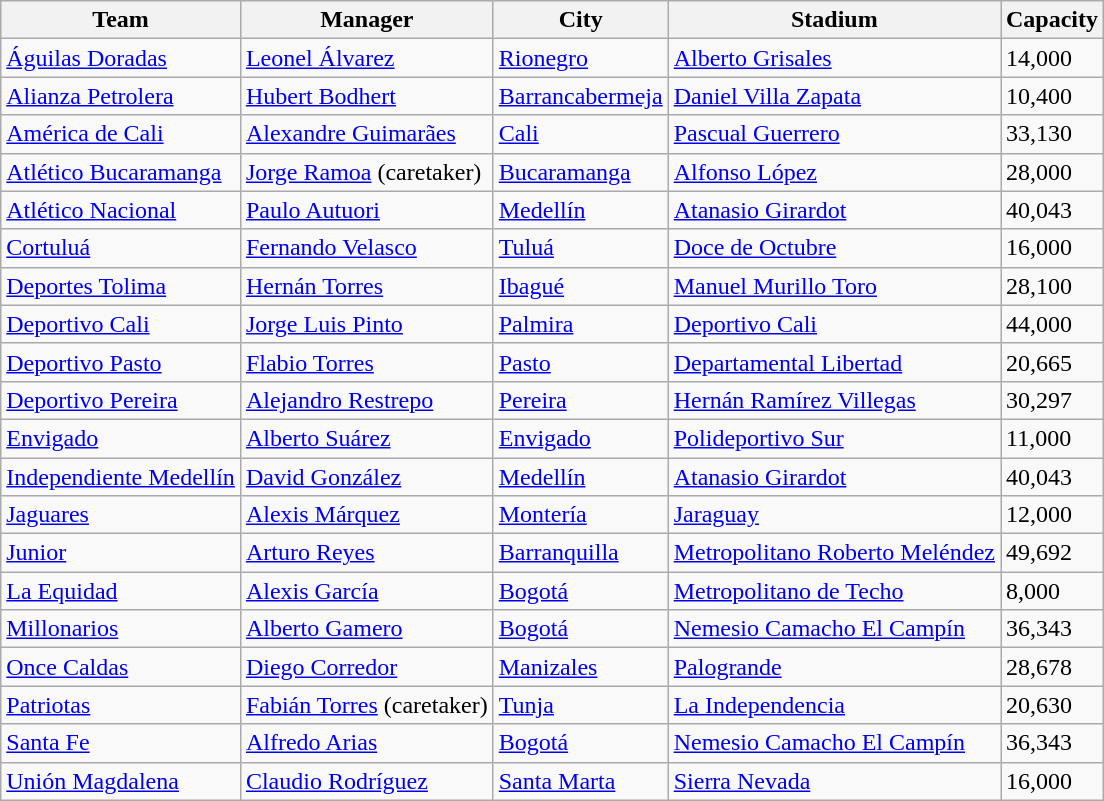<table class="wikitable sortable">
<tr>
<th>Team</th>
<th>Manager</th>
<th>City</th>
<th>Stadium</th>
<th>Capacity</th>
</tr>
<tr>
<td><a href='#'>Águilas Doradas</a></td>
<td> <a href='#'>Leonel Álvarez</a></td>
<td><a href='#'>Rionegro</a></td>
<td><a href='#'>Alberto Grisales</a></td>
<td>14,000</td>
</tr>
<tr>
<td><a href='#'>Alianza Petrolera</a></td>
<td> <a href='#'>Hubert Bodhert</a></td>
<td><a href='#'>Barrancabermeja</a></td>
<td><a href='#'>Daniel Villa Zapata</a></td>
<td>10,400</td>
</tr>
<tr>
<td><a href='#'>América de Cali</a></td>
<td> <a href='#'>Alexandre Guimarães</a></td>
<td><a href='#'>Cali</a></td>
<td><a href='#'>Pascual Guerrero</a></td>
<td>33,130</td>
</tr>
<tr>
<td><a href='#'>Atlético Bucaramanga</a></td>
<td> <a href='#'>Jorge Ramoa</a> (caretaker)</td>
<td><a href='#'>Bucaramanga</a></td>
<td><a href='#'>Alfonso López</a></td>
<td>28,000</td>
</tr>
<tr>
<td><a href='#'>Atlético Nacional</a></td>
<td> <a href='#'>Paulo Autuori</a></td>
<td><a href='#'>Medellín</a></td>
<td><a href='#'>Atanasio Girardot</a></td>
<td>40,043</td>
</tr>
<tr>
<td><a href='#'>Cortuluá</a></td>
<td> <a href='#'>Fernando Velasco</a></td>
<td><a href='#'>Tuluá</a></td>
<td><a href='#'>Doce de Octubre</a></td>
<td>16,000</td>
</tr>
<tr>
<td><a href='#'>Deportes Tolima</a></td>
<td> <a href='#'>Hernán Torres</a></td>
<td><a href='#'>Ibagué</a></td>
<td><a href='#'>Manuel Murillo Toro</a></td>
<td>28,100</td>
</tr>
<tr>
<td><a href='#'>Deportivo Cali</a></td>
<td> <a href='#'>Jorge Luis Pinto</a></td>
<td><a href='#'>Palmira</a></td>
<td><a href='#'>Deportivo Cali</a></td>
<td>44,000</td>
</tr>
<tr>
<td><a href='#'>Deportivo Pasto</a></td>
<td> <a href='#'>Flabio Torres</a></td>
<td><a href='#'>Pasto</a></td>
<td><a href='#'>Departamental Libertad</a></td>
<td>20,665</td>
</tr>
<tr>
<td><a href='#'>Deportivo Pereira</a></td>
<td> <a href='#'>Alejandro Restrepo</a></td>
<td><a href='#'>Pereira</a></td>
<td><a href='#'>Hernán Ramírez Villegas</a></td>
<td>30,297</td>
</tr>
<tr>
<td><a href='#'>Envigado</a></td>
<td> <a href='#'>Alberto Suárez</a></td>
<td><a href='#'>Envigado</a></td>
<td><a href='#'>Polideportivo Sur</a></td>
<td>11,000</td>
</tr>
<tr>
<td><a href='#'>Independiente Medellín</a></td>
<td> <a href='#'>David González</a></td>
<td><a href='#'>Medellín</a></td>
<td><a href='#'>Atanasio Girardot</a></td>
<td>40,043</td>
</tr>
<tr>
<td><a href='#'>Jaguares</a></td>
<td> <a href='#'>Alexis Márquez</a></td>
<td><a href='#'>Montería</a></td>
<td><a href='#'>Jaraguay</a></td>
<td>12,000</td>
</tr>
<tr>
<td><a href='#'>Junior</a></td>
<td> <a href='#'>Arturo Reyes</a></td>
<td><a href='#'>Barranquilla</a></td>
<td><a href='#'>Metropolitano Roberto Meléndez</a></td>
<td>49,692</td>
</tr>
<tr>
<td><a href='#'>La Equidad</a></td>
<td> <a href='#'>Alexis García</a></td>
<td><a href='#'>Bogotá</a></td>
<td><a href='#'>Metropolitano de Techo</a></td>
<td>8,000</td>
</tr>
<tr>
<td><a href='#'>Millonarios</a></td>
<td> <a href='#'>Alberto Gamero</a></td>
<td><a href='#'>Bogotá</a></td>
<td><a href='#'>Nemesio Camacho El Campín</a></td>
<td>36,343</td>
</tr>
<tr>
<td><a href='#'>Once Caldas</a></td>
<td> <a href='#'>Diego Corredor</a></td>
<td><a href='#'>Manizales</a></td>
<td><a href='#'>Palogrande</a></td>
<td>28,678</td>
</tr>
<tr>
<td><a href='#'>Patriotas</a></td>
<td> <a href='#'>Fabián Torres</a> (caretaker)</td>
<td><a href='#'>Tunja</a></td>
<td><a href='#'>La Independencia</a></td>
<td>20,630</td>
</tr>
<tr>
<td><a href='#'>Santa Fe</a></td>
<td> <a href='#'>Alfredo Arias</a></td>
<td><a href='#'>Bogotá</a></td>
<td><a href='#'>Nemesio Camacho El Campín</a></td>
<td>36,343</td>
</tr>
<tr>
<td><a href='#'>Unión Magdalena</a></td>
<td> <a href='#'>Claudio Rodríguez</a></td>
<td><a href='#'>Santa Marta</a></td>
<td><a href='#'>Sierra Nevada</a></td>
<td>16,000</td>
</tr>
</table>
